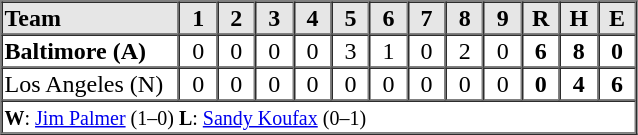<table border=1 cellspacing=0 width=425 style="margin-left:3em;">
<tr style="text-align:center; background-color:#e6e6e6;">
<th align=left width=28%>Team</th>
<th width=6%>1</th>
<th width=6%>2</th>
<th width=6%>3</th>
<th width=6%>4</th>
<th width=6%>5</th>
<th width=6%>6</th>
<th width=6%>7</th>
<th width=6%>8</th>
<th width=6%>9</th>
<th width=6%>R</th>
<th width=6%>H</th>
<th width=6%>E</th>
</tr>
<tr style="text-align:center;">
<td align=left><strong>Baltimore (A)</strong></td>
<td>0</td>
<td>0</td>
<td>0</td>
<td>0</td>
<td>3</td>
<td>1</td>
<td>0</td>
<td>2</td>
<td>0</td>
<td><strong>6</strong></td>
<td><strong>8</strong></td>
<td><strong>0</strong></td>
</tr>
<tr style="text-align:center;">
<td align=left>Los Angeles (N)</td>
<td>0</td>
<td>0</td>
<td>0</td>
<td>0</td>
<td>0</td>
<td>0</td>
<td>0</td>
<td>0</td>
<td>0</td>
<td><strong>0</strong></td>
<td><strong>4</strong></td>
<td><strong>6</strong></td>
</tr>
<tr style="text-align:left;">
<td colspan=13><small><strong>W</strong>: <a href='#'>Jim Palmer</a> (1–0)   <strong>L</strong>: <a href='#'>Sandy Koufax</a> (0–1)  </small></td>
</tr>
<tr style="text-align:left;">
</tr>
</table>
